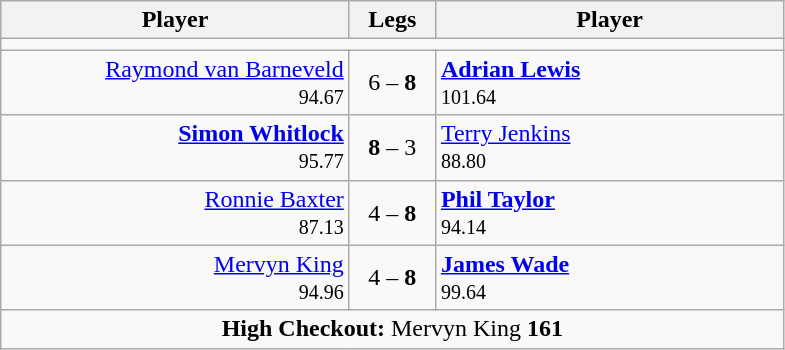<table class=wikitable style="text-align:center">
<tr>
<th width=225>Player</th>
<th width=50>Legs</th>
<th width=225>Player</th>
</tr>
<tr align=center>
<td colspan="3"></td>
</tr>
<tr align=left>
<td align=right><a href='#'>Raymond van Barneveld</a>  <br> <small><span>94.67</span></small></td>
<td align=center>6 – <strong>8</strong></td>
<td> <strong><a href='#'>Adrian Lewis</a></strong> <br> <small><span>101.64</span></small></td>
</tr>
<tr align=left>
<td align=right><strong><a href='#'>Simon Whitlock</a></strong>  <br> <small><span>95.77</span></small></td>
<td align=center><strong>8</strong> – 3</td>
<td> <a href='#'>Terry Jenkins</a> <br> <small><span>88.80</span></small></td>
</tr>
<tr align=left>
<td align=right><a href='#'>Ronnie Baxter</a>  <br> <small><span>87.13</span></small></td>
<td align=center>4 – <strong>8</strong></td>
<td> <strong><a href='#'>Phil Taylor</a></strong> <br> <small><span>94.14</span></small></td>
</tr>
<tr align=left>
<td align=right><a href='#'>Mervyn King</a>  <br> <small><span>94.96</span></small></td>
<td align=center>4 – <strong>8</strong></td>
<td> <strong><a href='#'>James Wade</a></strong> <br> <small><span>99.64</span></small></td>
</tr>
<tr align=center>
<td colspan="3"><strong>High Checkout:</strong> Mervyn King <strong>161</strong></td>
</tr>
</table>
